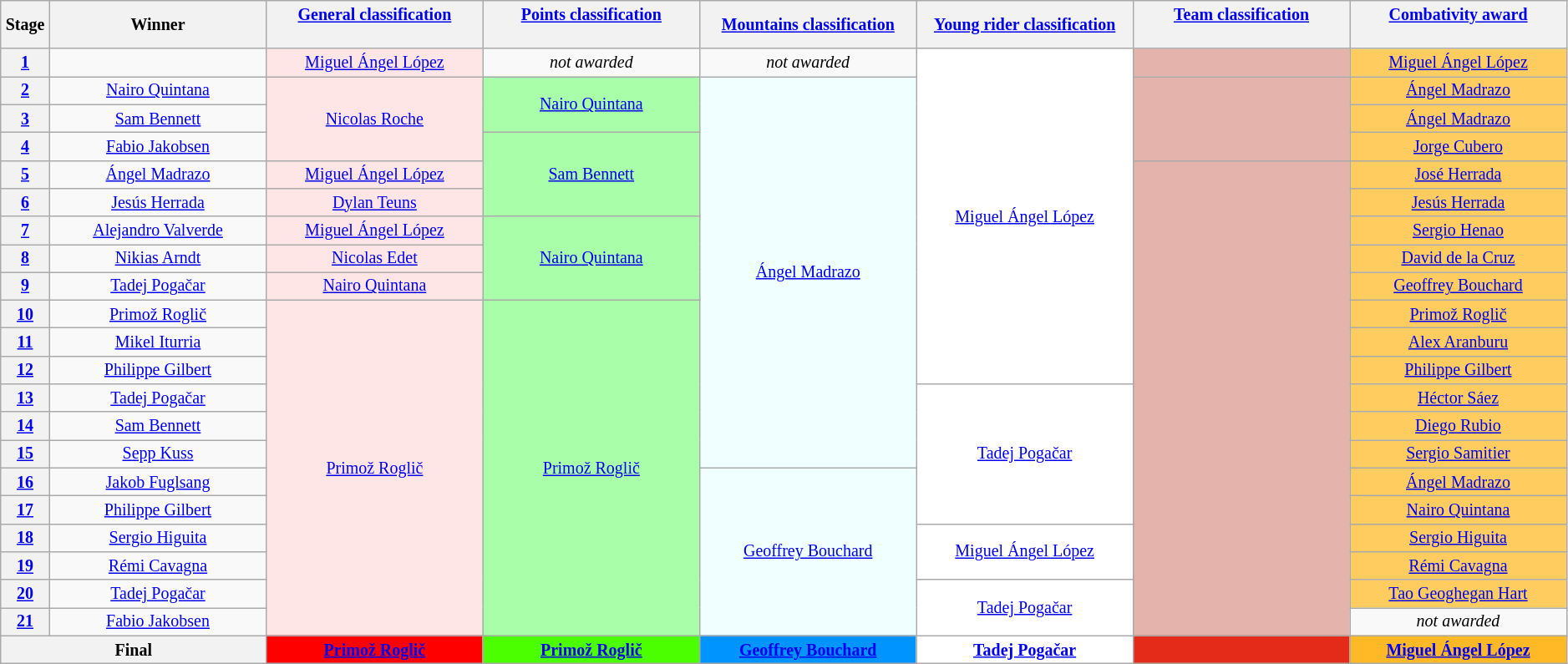<table class="wikitable" style="text-align:center; font-size:smaller; clear: both;">
<tr>
<th scope="col" style="width:2%;">Stage</th>
<th scope="col" style="width:13%;">Winner</th>
<th scope="col" style="width:13%;"><a href='#'>General classification</a><br><br></th>
<th scope="col" style="width:13%;"><a href='#'>Points classification</a><br><br></th>
<th scope="col" style="width:13%;"><a href='#'>Mountains classification</a><br></th>
<th scope="col" style="width:13%;"><a href='#'>Young rider classification</a><br></th>
<th scope="col" style="width:13%;"><a href='#'>Team classification</a><br><br></th>
<th scope="col" style="width:13%;"><a href='#'>Combativity award</a><br><br></th>
</tr>
<tr>
<th scope="row"><a href='#'>1</a></th>
<td></td>
<td style="background:#FFE6E6;"><a href='#'>Miguel Ángel López</a></td>
<td><em>not awarded</em></td>
<td><em>not awarded</em></td>
<td style="background:white;" rowspan=12><a href='#'>Miguel Ángel López</a></td>
<td style="background:#E4B3AB;"></td>
<td style="background:#FFCD5F;"><a href='#'>Miguel Ángel López</a></td>
</tr>
<tr>
<th scope="row"><a href='#'>2</a></th>
<td><a href='#'>Nairo Quintana</a></td>
<td style="background:#FFE6E6;" rowspan=3><a href='#'>Nicolas Roche</a></td>
<td style="background:#A9FFA9;" rowspan=2><a href='#'>Nairo Quintana</a></td>
<td style="background:azure;" rowspan=14><a href='#'>Ángel Madrazo</a></td>
<td style="background:#E4B3AB;" rowspan=3></td>
<td style="background:#FFCD5F;"><a href='#'>Ángel Madrazo</a></td>
</tr>
<tr>
<th scope="row"><a href='#'>3</a></th>
<td><a href='#'>Sam Bennett</a></td>
<td style="background:#FFCD5F;"><a href='#'>Ángel Madrazo</a></td>
</tr>
<tr>
<th scope="row"><a href='#'>4</a></th>
<td><a href='#'>Fabio Jakobsen</a></td>
<td style="background:#A9FFA9;" rowspan=3><a href='#'>Sam Bennett</a></td>
<td style="background:#FFCD5F;"><a href='#'>Jorge Cubero</a></td>
</tr>
<tr>
<th scope="row"><a href='#'>5</a></th>
<td><a href='#'>Ángel Madrazo</a></td>
<td style="background:#FFE6E6;"><a href='#'>Miguel Ángel López</a></td>
<td style="background:#E4B3AB;" rowspan=17></td>
<td style="background:#FFCD5F;"><a href='#'>José Herrada</a></td>
</tr>
<tr>
<th scope="row"><a href='#'>6</a></th>
<td><a href='#'>Jesús Herrada</a></td>
<td style="background:#FFE6E6;"><a href='#'>Dylan Teuns</a></td>
<td style="background:#FFCD5F;"><a href='#'>Jesús Herrada</a></td>
</tr>
<tr>
<th scope="row"><a href='#'>7</a></th>
<td><a href='#'>Alejandro Valverde</a></td>
<td style="background:#FFE6E6;"><a href='#'>Miguel Ángel López</a></td>
<td style="background:#A9FFA9;" rowspan=3><a href='#'>Nairo Quintana</a></td>
<td style="background:#FFCD5F;"><a href='#'>Sergio Henao</a></td>
</tr>
<tr>
<th scope="row"><a href='#'>8</a></th>
<td><a href='#'>Nikias Arndt</a></td>
<td style="background:#FFE6E6;"><a href='#'>Nicolas Edet</a></td>
<td style="background:#FFCD5F;"><a href='#'>David de la Cruz</a></td>
</tr>
<tr>
<th scope="row"><a href='#'>9</a></th>
<td><a href='#'>Tadej Pogačar</a></td>
<td style="background:#FFE6E6;"><a href='#'>Nairo Quintana</a></td>
<td style="background:#FFCD5F;"><a href='#'>Geoffrey Bouchard</a></td>
</tr>
<tr>
<th scope="row"><a href='#'>10</a></th>
<td><a href='#'>Primož Roglič</a></td>
<td style="background:#FFE6E6;" rowspan=12><a href='#'>Primož Roglič</a></td>
<td style="background:#A9FFA9;" rowspan=12><a href='#'>Primož Roglič</a></td>
<td style="background:#FFCD5F;"><a href='#'>Primož Roglič</a></td>
</tr>
<tr>
<th scope="row"><a href='#'>11</a></th>
<td><a href='#'>Mikel Iturria</a></td>
<td style="background:#FFCD5F;"><a href='#'>Alex Aranburu</a></td>
</tr>
<tr>
<th scope="row"><a href='#'>12</a></th>
<td><a href='#'>Philippe Gilbert</a></td>
<td style="background:#FFCD5F;"><a href='#'>Philippe Gilbert</a></td>
</tr>
<tr>
<th scope="row"><a href='#'>13</a></th>
<td><a href='#'>Tadej Pogačar</a></td>
<td style="background:white;" rowspan=5><a href='#'>Tadej Pogačar</a></td>
<td style="background:#FFCD5F;"><a href='#'>Héctor Sáez</a></td>
</tr>
<tr>
<th scope="row"><a href='#'>14</a></th>
<td><a href='#'>Sam Bennett</a></td>
<td style="background:#FFCD5F;"><a href='#'>Diego Rubio</a></td>
</tr>
<tr>
<th scope="row"><a href='#'>15</a></th>
<td><a href='#'>Sepp Kuss</a></td>
<td style="background:#FFCD5F;"><a href='#'>Sergio Samitier</a></td>
</tr>
<tr>
<th scope="row"><a href='#'>16</a></th>
<td><a href='#'>Jakob Fuglsang</a></td>
<td style="background:azure;" rowspan=6><a href='#'>Geoffrey Bouchard</a></td>
<td style="background:#FFCD5F;"><a href='#'>Ángel Madrazo</a></td>
</tr>
<tr>
<th scope="row"><a href='#'>17</a></th>
<td><a href='#'>Philippe Gilbert</a></td>
<td style="background:#FFCD5F;"><a href='#'>Nairo Quintana</a></td>
</tr>
<tr>
<th scope="row"><a href='#'>18</a></th>
<td><a href='#'>Sergio Higuita</a></td>
<td style="background:white;" rowspan=2><a href='#'>Miguel Ángel López</a></td>
<td style="background:#FFCD5F;"><a href='#'>Sergio Higuita</a></td>
</tr>
<tr>
<th scope="row"><a href='#'>19</a></th>
<td><a href='#'>Rémi Cavagna</a></td>
<td style="background:#FFCD5F;"><a href='#'>Rémi Cavagna</a></td>
</tr>
<tr>
<th scope="row"><a href='#'>20</a></th>
<td><a href='#'>Tadej Pogačar</a></td>
<td style="background:white;" rowspan=2><a href='#'>Tadej Pogačar</a></td>
<td style="background:#FFCD5F;"><a href='#'>Tao Geoghegan Hart</a></td>
</tr>
<tr>
<th scope="row"><a href='#'>21</a></th>
<td><a href='#'>Fabio Jakobsen</a></td>
<td><em>not awarded</em></td>
</tr>
<tr>
<th colspan="2">Final</th>
<th style="background:#f00;"><a href='#'>Primož Roglič</a></th>
<th style="background:#4CFF00;"><a href='#'>Primož Roglič</a></th>
<th style="background:#0094FF;"><a href='#'>Geoffrey Bouchard</a></th>
<th style="background:#fff;"><a href='#'>Tadej Pogačar</a></th>
<th style="background:#E42A19;"></th>
<th style="background:#FFB927;"><a href='#'>Miguel Ángel López</a></th>
</tr>
</table>
